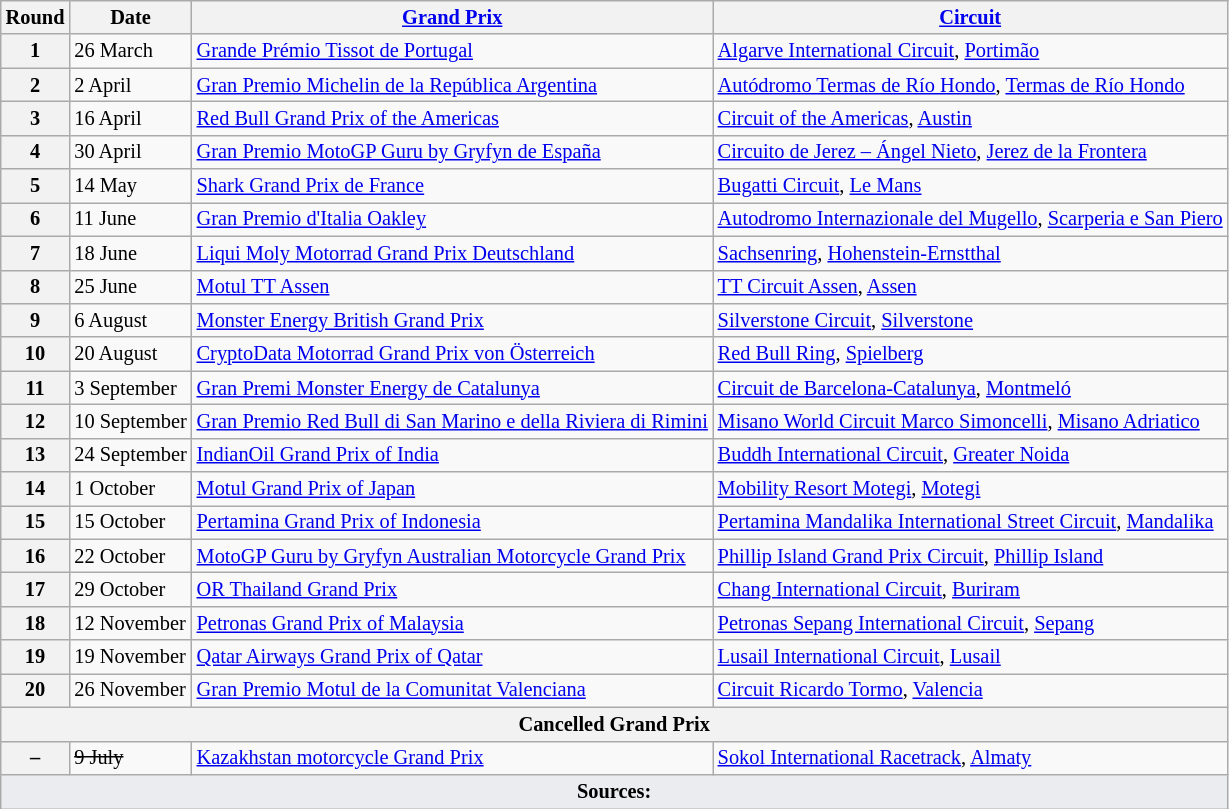<table class="wikitable" style="font-size: 85%;">
<tr>
<th>Round</th>
<th>Date</th>
<th><a href='#'>Grand Prix</a></th>
<th><a href='#'>Circuit</a></th>
</tr>
<tr>
<th>1</th>
<td>26 March</td>
<td> <a href='#'>Grande Prémio Tissot de Portugal</a></td>
<td><a href='#'>Algarve International Circuit</a>, <a href='#'>Portimão</a></td>
</tr>
<tr>
<th>2</th>
<td>2 April</td>
<td> <a href='#'>Gran Premio Michelin de la República Argentina</a></td>
<td><a href='#'>Autódromo Termas de Río Hondo</a>, <a href='#'>Termas de Río Hondo</a></td>
</tr>
<tr>
<th>3</th>
<td>16 April</td>
<td> <a href='#'>Red Bull Grand Prix of the Americas</a></td>
<td><a href='#'>Circuit of the Americas</a>, <a href='#'>Austin</a></td>
</tr>
<tr>
<th>4</th>
<td>30 April</td>
<td> <a href='#'>Gran Premio MotoGP Guru by Gryfyn de España</a></td>
<td><a href='#'>Circuito de Jerez – Ángel Nieto</a>, <a href='#'>Jerez de la Frontera</a></td>
</tr>
<tr>
<th>5</th>
<td>14 May</td>
<td> <a href='#'>Shark Grand Prix de France</a></td>
<td><a href='#'>Bugatti Circuit</a>, <a href='#'>Le Mans</a></td>
</tr>
<tr>
<th>6</th>
<td>11 June</td>
<td> <a href='#'>Gran Premio d'Italia Oakley</a></td>
<td nowrap><a href='#'>Autodromo Internazionale del Mugello</a>, <a href='#'>Scarperia e San Piero</a></td>
</tr>
<tr>
<th>7</th>
<td>18 June</td>
<td> <a href='#'>Liqui Moly Motorrad Grand Prix Deutschland</a></td>
<td><a href='#'>Sachsenring</a>, <a href='#'>Hohenstein-Ernstthal</a></td>
</tr>
<tr>
<th>8</th>
<td>25 June</td>
<td> <a href='#'>Motul TT Assen</a></td>
<td><a href='#'>TT Circuit Assen</a>, <a href='#'>Assen</a></td>
</tr>
<tr>
<th>9</th>
<td>6 August</td>
<td> <a href='#'>Monster Energy British Grand Prix</a></td>
<td><a href='#'>Silverstone Circuit</a>, <a href='#'>Silverstone</a></td>
</tr>
<tr>
<th>10</th>
<td>20 August</td>
<td> <a href='#'>CryptoData Motorrad Grand Prix von Österreich</a></td>
<td><a href='#'>Red Bull Ring</a>, <a href='#'>Spielberg</a></td>
</tr>
<tr>
<th>11</th>
<td>3 September</td>
<td> <a href='#'>Gran Premi Monster Energy de Catalunya</a></td>
<td><a href='#'>Circuit de Barcelona-Catalunya</a>, <a href='#'>Montmeló</a></td>
</tr>
<tr>
<th>12</th>
<td>10 September</td>
<td nowrap> <a href='#'>Gran Premio Red Bull di San Marino e della Riviera di Rimini</a></td>
<td><a href='#'>Misano World Circuit Marco Simoncelli</a>, <a href='#'>Misano Adriatico</a></td>
</tr>
<tr>
<th>13</th>
<td nowrap>24 September</td>
<td> <a href='#'>IndianOil Grand Prix of India</a></td>
<td><a href='#'>Buddh International Circuit</a>, <a href='#'>Greater Noida</a></td>
</tr>
<tr>
<th>14</th>
<td>1 October</td>
<td> <a href='#'>Motul Grand Prix of Japan</a></td>
<td><a href='#'>Mobility Resort Motegi</a>, <a href='#'>Motegi</a></td>
</tr>
<tr>
<th>15</th>
<td>15 October</td>
<td> <a href='#'>Pertamina Grand Prix of Indonesia</a></td>
<td><a href='#'>Pertamina Mandalika International Street Circuit</a>, <a href='#'>Mandalika</a></td>
</tr>
<tr>
<th>16</th>
<td>22 October</td>
<td> <a href='#'>MotoGP Guru by Gryfyn Australian Motorcycle Grand Prix</a></td>
<td><a href='#'>Phillip Island Grand Prix Circuit</a>, <a href='#'>Phillip Island</a></td>
</tr>
<tr>
<th>17</th>
<td>29 October</td>
<td> <a href='#'>OR Thailand Grand Prix</a></td>
<td><a href='#'>Chang International Circuit</a>, <a href='#'>Buriram</a></td>
</tr>
<tr>
<th>18</th>
<td>12 November</td>
<td> <a href='#'>Petronas Grand Prix of Malaysia</a></td>
<td><a href='#'>Petronas Sepang International Circuit</a>, <a href='#'>Sepang</a></td>
</tr>
<tr>
<th>19</th>
<td>19 November</td>
<td> <a href='#'>Qatar Airways Grand Prix of Qatar</a></td>
<td><a href='#'>Lusail International Circuit</a>, <a href='#'>Lusail</a></td>
</tr>
<tr>
<th>20</th>
<td>26 November</td>
<td> <a href='#'>Gran Premio Motul de la Comunitat Valenciana</a></td>
<td><a href='#'>Circuit Ricardo Tormo</a>, <a href='#'>Valencia</a></td>
</tr>
<tr>
<th colspan="4">Cancelled Grand Prix</th>
</tr>
<tr>
<th>–</th>
<td><s>9 July</s></td>
<td> <a href='#'>Kazakhstan motorcycle Grand Prix</a></td>
<td><a href='#'>Sokol International Racetrack</a>, <a href='#'>Almaty</a></td>
</tr>
<tr class="sortbottom">
<td colspan="4" align="bottom" style="background-color:#EAECF0; text-align:center"><strong>Sources:</strong></td>
</tr>
</table>
